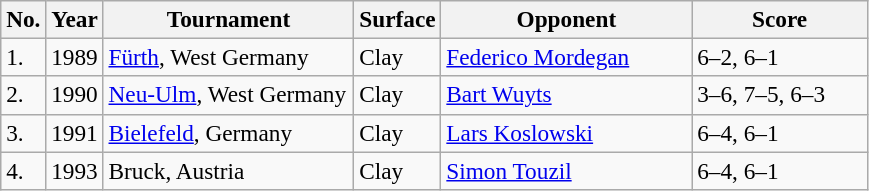<table class="sortable wikitable" style=font-size:97%>
<tr>
<th style="width:20px">No.</th>
<th style="width:30px">Year</th>
<th style="width:160px">Tournament</th>
<th style="width:50px">Surface</th>
<th style="width:160px">Opponent</th>
<th style="width:110px" class="unsortable">Score</th>
</tr>
<tr>
<td>1.</td>
<td>1989</td>
<td><a href='#'>Fürth</a>, West Germany</td>
<td>Clay</td>
<td> <a href='#'>Federico Mordegan</a></td>
<td>6–2, 6–1</td>
</tr>
<tr>
<td>2.</td>
<td>1990</td>
<td><a href='#'>Neu-Ulm</a>, West Germany</td>
<td>Clay</td>
<td> <a href='#'>Bart Wuyts</a></td>
<td>3–6, 7–5, 6–3</td>
</tr>
<tr>
<td>3.</td>
<td>1991</td>
<td><a href='#'>Bielefeld</a>, Germany</td>
<td>Clay</td>
<td> <a href='#'>Lars Koslowski</a></td>
<td>6–4, 6–1</td>
</tr>
<tr>
<td>4.</td>
<td>1993</td>
<td>Bruck, Austria</td>
<td>Clay</td>
<td> <a href='#'>Simon Touzil</a></td>
<td>6–4, 6–1</td>
</tr>
</table>
